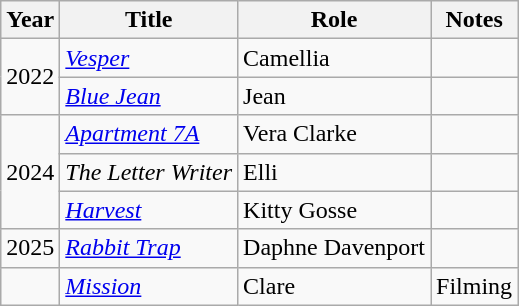<table class="wikitable sortable">
<tr>
<th>Year</th>
<th>Title</th>
<th>Role</th>
<th class="unsortable">Notes</th>
</tr>
<tr>
<td rowspan="2">2022</td>
<td><em><a href='#'>Vesper</a> </em></td>
<td>Camellia</td>
<td></td>
</tr>
<tr>
<td><em><a href='#'>Blue Jean</a> </em></td>
<td>Jean</td>
<td></td>
</tr>
<tr>
<td rowspan="3">2024</td>
<td><em><a href='#'>Apartment 7A</a></em></td>
<td>Vera Clarke</td>
<td></td>
</tr>
<tr>
<td><em>The Letter Writer</em></td>
<td>Elli</td>
<td></td>
</tr>
<tr>
<td><em><a href='#'>Harvest</a></em></td>
<td>Kitty Gosse</td>
<td></td>
</tr>
<tr>
<td>2025</td>
<td><em><a href='#'>Rabbit Trap</a></em></td>
<td>Daphne Davenport</td>
<td></td>
</tr>
<tr>
<td></td>
<td><em><a href='#'>Mission</a></td>
<td>Clare</td>
<td>Filming</td>
</tr>
</table>
